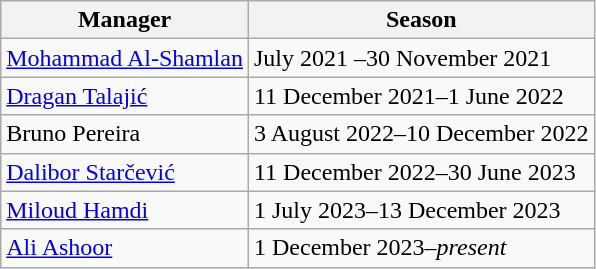<table class="wikitable">
<tr>
<th>Manager</th>
<th>Season</th>
</tr>
<tr>
<td> <a href='#'>Mohammad Al-Shamlan</a></td>
<td>July 2021 –30 November 2021</td>
</tr>
<tr>
<td> <a href='#'>Dragan Talajić</a></td>
<td>11 December 2021–1 June 2022</td>
</tr>
<tr>
<td> Bruno Pereira</td>
<td>3 August 2022–10 December 2022</td>
</tr>
<tr>
<td> <a href='#'>Dalibor Starčević</a></td>
<td>11 December 2022–30 June 2023</td>
</tr>
<tr>
<td> <a href='#'>Miloud Hamdi</a></td>
<td>1 July 2023–13 December 2023</td>
</tr>
<tr>
<td> <a href='#'>Ali Ashoor</a></td>
<td>1 December 2023–<em>present</em></td>
</tr>
</table>
